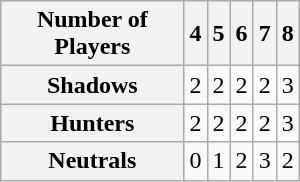<table class="wikitable" style="text-align: center; width: 200px; height: 100px;">
<tr>
<th scope="col">Number of Players</th>
<th scope="col">4</th>
<th scope="col">5</th>
<th scope="col">6</th>
<th scope="col">7</th>
<th scope="col">8</th>
</tr>
<tr>
<th scope="row">Shadows</th>
<td>2</td>
<td>2</td>
<td>2</td>
<td>2</td>
<td>3</td>
</tr>
<tr>
<th scope="row">Hunters</th>
<td>2</td>
<td>2</td>
<td>2</td>
<td>2</td>
<td>3</td>
</tr>
<tr>
<th scope="row">Neutrals</th>
<td>0</td>
<td>1</td>
<td>2</td>
<td>3</td>
<td>2</td>
</tr>
</table>
